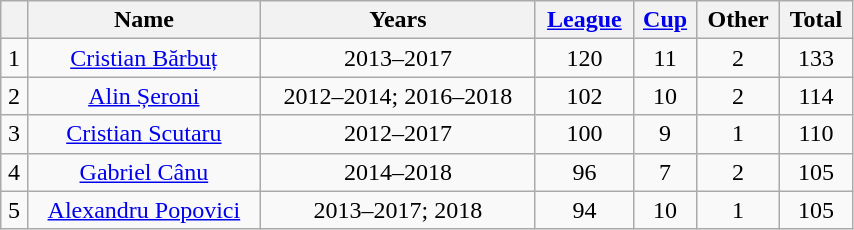<table class="wikitable sortable" style="text-align:center; width:45%;">
<tr>
<th></th>
<th>Name</th>
<th>Years</th>
<th><a href='#'>League</a></th>
<th><a href='#'>Cup</a></th>
<th>Other</th>
<th>Total</th>
</tr>
<tr>
<td>1</td>
<td> <a href='#'>Cristian Bărbuț</a></td>
<td>2013–2017</td>
<td>120</td>
<td>11</td>
<td>2</td>
<td>133</td>
</tr>
<tr>
<td>2</td>
<td> <a href='#'>Alin Șeroni</a></td>
<td>2012–2014; 2016–2018</td>
<td>102</td>
<td>10</td>
<td>2</td>
<td>114</td>
</tr>
<tr>
<td>3</td>
<td> <a href='#'>Cristian Scutaru</a></td>
<td>2012–2017</td>
<td>100</td>
<td>9</td>
<td>1</td>
<td>110</td>
</tr>
<tr>
<td>4</td>
<td> <a href='#'>Gabriel Cânu</a></td>
<td>2014–2018</td>
<td>96</td>
<td>7</td>
<td>2</td>
<td>105</td>
</tr>
<tr>
<td>5</td>
<td> <a href='#'>Alexandru Popovici</a></td>
<td>2013–2017; 2018</td>
<td>94</td>
<td>10</td>
<td>1</td>
<td>105</td>
</tr>
</table>
